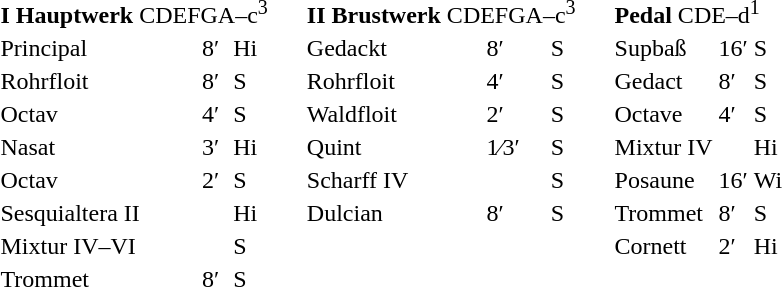<table border="0" cellspacing="0" cellpadding="10" style="border-collapse:collapse;">
<tr>
<td style="vertical-align:top"><br><table border="0">
<tr>
<td colspan="3"><strong>I Hauptwerk</strong> CDEFGA–c<sup>3</sup><br></td>
</tr>
<tr>
<td>Principal</td>
<td>8′</td>
<td>Hi</td>
</tr>
<tr>
<td>Rohrfloit</td>
<td>8′</td>
<td>S</td>
</tr>
<tr>
<td>Octav</td>
<td>4′</td>
<td>S</td>
</tr>
<tr>
<td>Nasat</td>
<td>3′</td>
<td>Hi</td>
</tr>
<tr>
<td>Octav</td>
<td>2′</td>
<td>S</td>
</tr>
<tr>
<td>Sesquialtera II</td>
<td></td>
<td>Hi</td>
</tr>
<tr>
<td>Mixtur IV–VI</td>
<td></td>
<td>S</td>
</tr>
<tr>
<td>Trommet</td>
<td>8′</td>
<td>S</td>
</tr>
</table>
</td>
<td style="vertical-align:top"><br><table border="0">
<tr>
<td colspan="3"><strong>II Brustwerk</strong> CDEFGA–c<sup>3</sup><br></td>
</tr>
<tr>
<td>Gedackt</td>
<td>8′</td>
<td>S</td>
</tr>
<tr>
<td>Rohrfloit</td>
<td>4′</td>
<td>S</td>
</tr>
<tr>
<td>Waldfloit</td>
<td>2′</td>
<td>S</td>
</tr>
<tr>
<td>Quint</td>
<td>1⁄3′</td>
<td>S</td>
</tr>
<tr>
<td>Scharff IV</td>
<td></td>
<td>S</td>
</tr>
<tr>
<td>Dulcian</td>
<td>8′</td>
<td>S</td>
</tr>
</table>
</td>
<td style="vertical-align:top"><br><table border="0">
<tr>
<td colspan="3"><strong>Pedal</strong> CDE–d<sup>1</sup><br></td>
</tr>
<tr>
<td>Supbaß</td>
<td>16′</td>
<td>S</td>
</tr>
<tr>
<td>Gedact</td>
<td>8′</td>
<td>S</td>
</tr>
<tr>
<td>Octave</td>
<td>4′</td>
<td>S</td>
</tr>
<tr>
<td>Mixtur IV</td>
<td></td>
<td>Hi</td>
</tr>
<tr>
<td>Posaune</td>
<td>16′</td>
<td>Wi</td>
</tr>
<tr>
<td>Trommet</td>
<td>8′</td>
<td>S</td>
</tr>
<tr>
<td>Cornett</td>
<td>2′</td>
<td>Hi</td>
</tr>
</table>
</td>
</tr>
</table>
